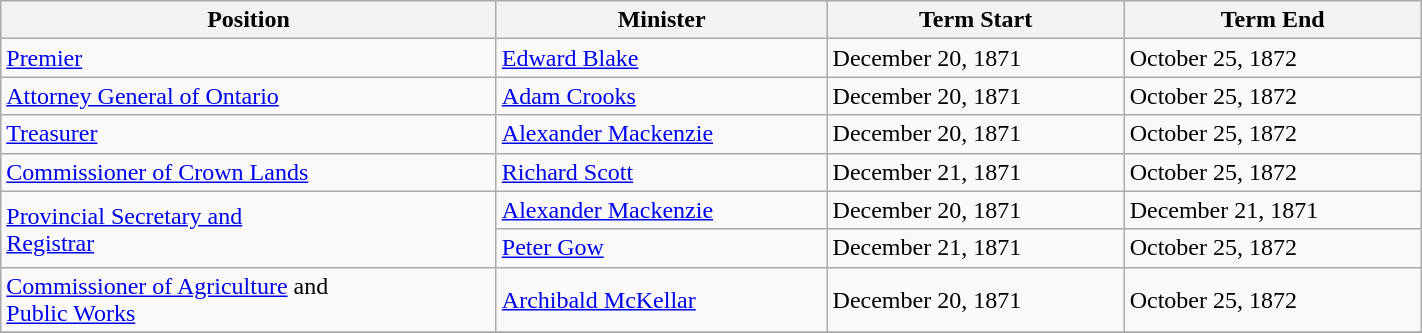<table class="wikitable" style="width: 75%">
<tr>
<th>Position</th>
<th>Minister</th>
<th>Term Start</th>
<th>Term End</th>
</tr>
<tr>
<td><a href='#'>Premier</a></td>
<td><a href='#'>Edward Blake</a></td>
<td>December 20, 1871</td>
<td>October 25, 1872</td>
</tr>
<tr>
<td><a href='#'>Attorney General of Ontario</a></td>
<td><a href='#'>Adam Crooks</a></td>
<td>December 20, 1871</td>
<td>October 25, 1872</td>
</tr>
<tr>
<td><a href='#'>Treasurer</a></td>
<td><a href='#'>Alexander Mackenzie</a></td>
<td>December 20, 1871</td>
<td>October 25, 1872</td>
</tr>
<tr>
<td><a href='#'>Commissioner of Crown Lands</a></td>
<td><a href='#'>Richard Scott</a></td>
<td>December 21, 1871</td>
<td>October 25, 1872</td>
</tr>
<tr>
<td rowspan="2"><a href='#'>Provincial Secretary and <br> Registrar</a></td>
<td><a href='#'>Alexander Mackenzie</a></td>
<td>December 20, 1871</td>
<td>December 21, 1871</td>
</tr>
<tr>
<td><a href='#'>Peter Gow</a></td>
<td>December 21, 1871</td>
<td>October 25, 1872</td>
</tr>
<tr>
<td><a href='#'>Commissioner of Agriculture</a> and <br> <a href='#'>Public Works</a></td>
<td><a href='#'>Archibald McKellar</a></td>
<td>December 20, 1871</td>
<td>October 25, 1872</td>
</tr>
<tr>
</tr>
</table>
